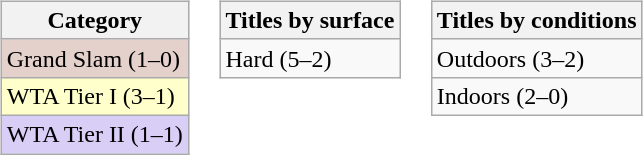<table>
<tr>
<td valign=top><br><table class=wikitable>
<tr>
<th>Category</th>
</tr>
<tr bgcolor=#e5d1cb>
<td>Grand Slam (1–0)</td>
</tr>
<tr bgcolor=ffffcc>
<td>WTA Tier I (3–1)</td>
</tr>
<tr bgcolor=#D8CEF6>
<td>WTA Tier II (1–1)</td>
</tr>
</table>
</td>
<td valign=top><br><table class=wikitable>
<tr>
<th>Titles by surface</th>
</tr>
<tr>
<td>Hard (5–2)</td>
</tr>
</table>
</td>
<td valign=top><br><table class=wikitable>
<tr>
<th>Titles by conditions</th>
</tr>
<tr>
<td>Outdoors (3–2)</td>
</tr>
<tr>
<td>Indoors (2–0)</td>
</tr>
</table>
</td>
</tr>
</table>
